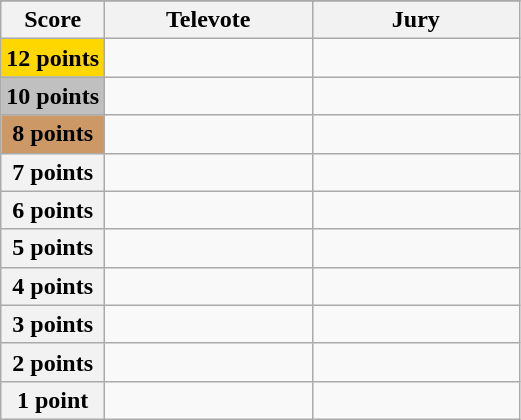<table class="wikitable">
<tr>
</tr>
<tr>
<th scope="col" width="20%">Score</th>
<th scope="col" width="40%">Televote</th>
<th scope="col" width="40%">Jury</th>
</tr>
<tr>
<th scope="row" style="background:gold">12 points</th>
<td></td>
<td></td>
</tr>
<tr>
<th scope="row" style="background:silver">10 points</th>
<td></td>
<td></td>
</tr>
<tr>
<th scope="row" style="background:#CC9966">8 points</th>
<td></td>
<td></td>
</tr>
<tr>
<th scope="row">7 points</th>
<td></td>
<td></td>
</tr>
<tr>
<th scope="row">6 points</th>
<td></td>
<td></td>
</tr>
<tr>
<th scope="row">5 points</th>
<td></td>
<td></td>
</tr>
<tr>
<th scope="row">4 points</th>
<td></td>
<td></td>
</tr>
<tr>
<th scope="row">3 points</th>
<td></td>
<td></td>
</tr>
<tr>
<th scope="row">2 points</th>
<td></td>
<td></td>
</tr>
<tr>
<th scope="row">1 point</th>
<td></td>
<td></td>
</tr>
</table>
